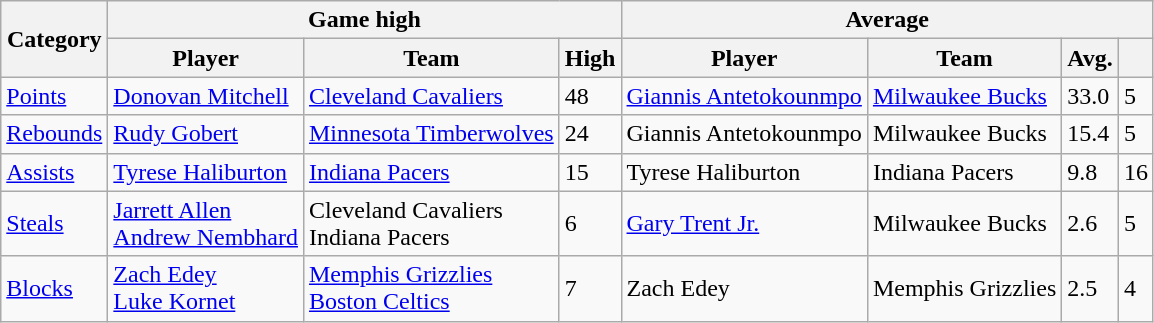<table class=wikitable style="text-align:left;">
<tr>
<th rowspan=2>Category</th>
<th colspan=3>Game high</th>
<th colspan=4>Average</th>
</tr>
<tr>
<th>Player</th>
<th>Team</th>
<th>High</th>
<th>Player</th>
<th>Team</th>
<th>Avg.</th>
<th></th>
</tr>
<tr>
<td><a href='#'>Points</a></td>
<td><a href='#'>Donovan Mitchell</a></td>
<td><a href='#'>Cleveland Cavaliers</a></td>
<td>48</td>
<td><a href='#'>Giannis Antetokounmpo</a></td>
<td><a href='#'>Milwaukee Bucks</a></td>
<td>33.0</td>
<td>5</td>
</tr>
<tr>
<td><a href='#'>Rebounds</a></td>
<td><a href='#'>Rudy Gobert</a></td>
<td><a href='#'>Minnesota Timberwolves</a></td>
<td>24</td>
<td>Giannis Antetokounmpo</td>
<td>Milwaukee Bucks</td>
<td>15.4</td>
<td>5</td>
</tr>
<tr>
<td><a href='#'>Assists</a></td>
<td><a href='#'>Tyrese Haliburton</a></td>
<td><a href='#'>Indiana Pacers</a></td>
<td>15</td>
<td>Tyrese Haliburton</td>
<td>Indiana Pacers</td>
<td>9.8</td>
<td>16</td>
</tr>
<tr>
<td><a href='#'>Steals</a></td>
<td><a href='#'>Jarrett Allen</a><br><a href='#'>Andrew Nembhard</a></td>
<td>Cleveland Cavaliers<br>Indiana Pacers</td>
<td>6</td>
<td><a href='#'>Gary Trent Jr.</a></td>
<td>Milwaukee Bucks</td>
<td>2.6</td>
<td>5</td>
</tr>
<tr>
<td><a href='#'>Blocks</a></td>
<td><a href='#'>Zach Edey</a><br><a href='#'>Luke Kornet</a></td>
<td><a href='#'>Memphis Grizzlies</a><br><a href='#'>Boston Celtics</a></td>
<td>7</td>
<td>Zach Edey</td>
<td>Memphis Grizzlies</td>
<td>2.5</td>
<td>4</td>
</tr>
</table>
